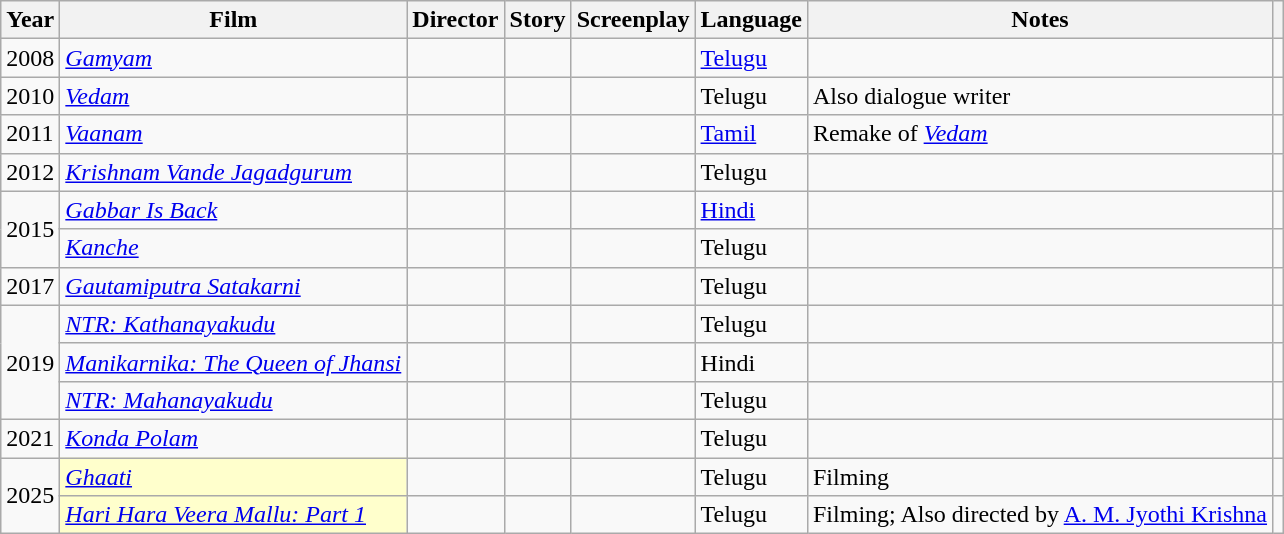<table class="wikitable sortable plainrowheaders">
<tr>
<th>Year</th>
<th>Film</th>
<th>Director</th>
<th>Story</th>
<th>Screenplay</th>
<th>Language</th>
<th class="unsortable">Notes</th>
<th class="unsortable"></th>
</tr>
<tr>
<td>2008</td>
<td><em><a href='#'>Gamyam</a></em></td>
<td></td>
<td></td>
<td></td>
<td><a href='#'>Telugu</a></td>
<td></td>
<td></td>
</tr>
<tr>
<td>2010</td>
<td><em><a href='#'>Vedam</a></em></td>
<td></td>
<td></td>
<td></td>
<td>Telugu</td>
<td>Also dialogue writer</td>
<td></td>
</tr>
<tr>
<td>2011</td>
<td><em><a href='#'>Vaanam</a></em></td>
<td></td>
<td></td>
<td></td>
<td><a href='#'>Tamil</a></td>
<td>Remake of <em><a href='#'>Vedam</a></em></td>
<td></td>
</tr>
<tr>
<td>2012</td>
<td><em><a href='#'>Krishnam Vande Jagadgurum</a></em></td>
<td></td>
<td></td>
<td></td>
<td>Telugu</td>
<td></td>
<td></td>
</tr>
<tr>
<td rowspan="2">2015</td>
<td><em><a href='#'>Gabbar Is Back</a></em></td>
<td></td>
<td></td>
<td></td>
<td><a href='#'>Hindi</a></td>
<td></td>
<td></td>
</tr>
<tr>
<td><em><a href='#'>Kanche</a></em></td>
<td></td>
<td></td>
<td></td>
<td>Telugu</td>
<td></td>
<td></td>
</tr>
<tr>
<td>2017</td>
<td><em><a href='#'>Gautamiputra Satakarni</a></em></td>
<td></td>
<td></td>
<td></td>
<td>Telugu</td>
<td></td>
<td></td>
</tr>
<tr>
<td rowspan="3">2019</td>
<td><em><a href='#'>NTR: Kathanayakudu</a></em></td>
<td></td>
<td></td>
<td></td>
<td>Telugu</td>
<td></td>
<td></td>
</tr>
<tr>
<td><em><a href='#'>Manikarnika: The Queen of Jhansi</a></em></td>
<td></td>
<td></td>
<td></td>
<td>Hindi</td>
<td></td>
<td></td>
</tr>
<tr>
<td><em><a href='#'>NTR: Mahanayakudu</a></em></td>
<td></td>
<td></td>
<td></td>
<td>Telugu</td>
<td></td>
<td></td>
</tr>
<tr>
<td>2021</td>
<td><em><a href='#'>Konda Polam</a></em></td>
<td></td>
<td></td>
<td></td>
<td>Telugu</td>
<td></td>
<td></td>
</tr>
<tr>
<td rowspan="2">2025</td>
<td style="background:#ffc;"><em><a href='#'>Ghaati</a></em> </td>
<td></td>
<td></td>
<td></td>
<td>Telugu</td>
<td>Filming</td>
<td></td>
</tr>
<tr>
<td style="background:#ffc;"><em><a href='#'>Hari Hara Veera Mallu: Part 1</a></em> </td>
<td></td>
<td></td>
<td></td>
<td>Telugu</td>
<td>Filming; Also directed by <a href='#'>A. M. Jyothi Krishna</a></td>
<td></td>
</tr>
</table>
